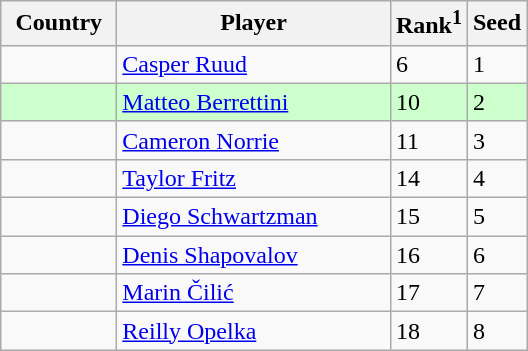<table class="wikitable" border="1">
<tr>
<th width="70">Country</th>
<th width="175">Player</th>
<th>Rank<sup>1</sup></th>
<th>Seed</th>
</tr>
<tr>
<td></td>
<td><a href='#'>Casper Ruud</a></td>
<td>6</td>
<td>1</td>
</tr>
<tr style="background:#cfc;">
<td></td>
<td><a href='#'>Matteo Berrettini</a></td>
<td>10</td>
<td>2</td>
</tr>
<tr>
<td></td>
<td><a href='#'>Cameron Norrie</a></td>
<td>11</td>
<td>3</td>
</tr>
<tr>
<td></td>
<td><a href='#'>Taylor Fritz</a></td>
<td>14</td>
<td>4</td>
</tr>
<tr>
<td></td>
<td><a href='#'>Diego Schwartzman</a></td>
<td>15</td>
<td>5</td>
</tr>
<tr>
<td></td>
<td><a href='#'>Denis Shapovalov</a></td>
<td>16</td>
<td>6</td>
</tr>
<tr>
<td></td>
<td><a href='#'>Marin Čilić</a></td>
<td>17</td>
<td>7</td>
</tr>
<tr>
<td></td>
<td><a href='#'>Reilly Opelka</a></td>
<td>18</td>
<td>8</td>
</tr>
</table>
